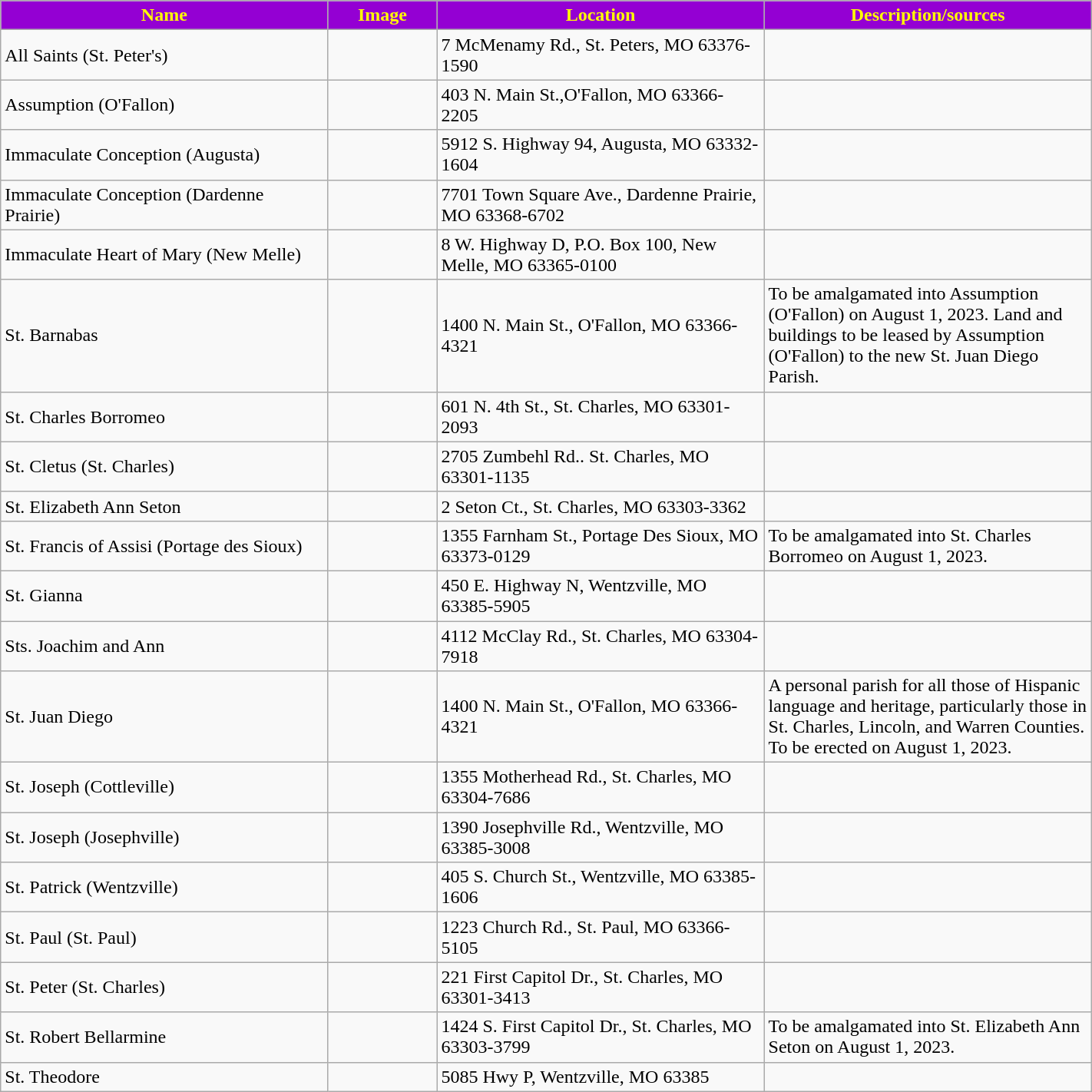<table class="wikitable sortable mw-collapsible mw-collapsed" style="width:75%">
<tr>
<th style="background:darkviolet; color:yellow;" width="30%"><strong>Name</strong></th>
<th style="background:darkviolet; color:yellow;" width="10%"><strong>Image</strong></th>
<th style="background:darkviolet; color:yellow;" width="30%"><strong>Location</strong></th>
<th style="background:darkviolet; color:yellow;" width="30%"><strong>Description/sources</strong></th>
</tr>
<tr>
<td>All Saints (St. Peter's)</td>
<td></td>
<td>7 McMenamy Rd., St. Peters, MO 63376-1590</td>
<td></td>
</tr>
<tr>
<td>Assumption (O'Fallon)</td>
<td></td>
<td>403 N. Main St.,O'Fallon, MO 63366-2205</td>
<td></td>
</tr>
<tr>
<td>Immaculate Conception (Augusta)</td>
<td></td>
<td>5912 S. Highway 94, Augusta, MO 63332-1604</td>
<td></td>
</tr>
<tr>
<td>Immaculate Conception (Dardenne Prairie)</td>
<td></td>
<td>7701 Town Square Ave., Dardenne Prairie, MO 63368-6702</td>
<td></td>
</tr>
<tr>
<td>Immaculate Heart of Mary (New Melle)</td>
<td></td>
<td>8 W. Highway D, P.O. Box 100, New Melle, MO 63365-0100</td>
<td></td>
</tr>
<tr>
<td>St. Barnabas</td>
<td></td>
<td>1400 N. Main St., O'Fallon, MO 63366-4321</td>
<td>To be amalgamated into Assumption (O'Fallon) on August 1, 2023.  Land and buildings to be leased by Assumption (O'Fallon) to the new St. Juan Diego Parish.</td>
</tr>
<tr>
<td>St. Charles Borromeo</td>
<td></td>
<td>601 N. 4th St., St. Charles, MO 63301-2093</td>
<td></td>
</tr>
<tr>
<td>St. Cletus (St. Charles)</td>
<td></td>
<td>2705 Zumbehl Rd.. St. Charles, MO 63301-1135</td>
<td></td>
</tr>
<tr>
<td>St. Elizabeth Ann Seton</td>
<td></td>
<td>2 Seton Ct., St. Charles, MO 63303-3362</td>
<td></td>
</tr>
<tr>
<td>St. Francis of Assisi (Portage des Sioux)</td>
<td></td>
<td>1355 Farnham St., Portage Des Sioux, MO 63373-0129</td>
<td>To be amalgamated into St. Charles Borromeo on August 1, 2023.</td>
</tr>
<tr>
<td>St. Gianna</td>
<td></td>
<td>450 E. Highway N, Wentzville, MO 63385-5905</td>
<td></td>
</tr>
<tr>
<td>Sts. Joachim and Ann</td>
<td></td>
<td>4112 McClay Rd., St. Charles, MO 63304-7918</td>
<td></td>
</tr>
<tr>
<td>St. Juan Diego</td>
<td></td>
<td>1400 N. Main St., O'Fallon, MO 63366-4321</td>
<td>A personal parish for all those of Hispanic language and heritage, particularly those in St. Charles, Lincoln, and Warren Counties.  To be erected on August 1, 2023.</td>
</tr>
<tr>
<td>St. Joseph (Cottleville)</td>
<td></td>
<td>1355 Motherhead Rd., St. Charles, MO 63304-7686</td>
<td></td>
</tr>
<tr>
<td>St. Joseph (Josephville)</td>
<td></td>
<td>1390 Josephville Rd., Wentzville, MO 63385-3008</td>
<td></td>
</tr>
<tr>
<td>St. Patrick (Wentzville)</td>
<td></td>
<td>405 S. Church St., Wentzville, MO 63385-1606</td>
<td></td>
</tr>
<tr>
<td>St. Paul (St. Paul)</td>
<td></td>
<td>1223 Church Rd., St. Paul, MO 63366-5105</td>
<td></td>
</tr>
<tr>
<td>St. Peter (St. Charles)</td>
<td></td>
<td>221 First Capitol Dr., St. Charles, MO 63301-3413</td>
<td></td>
</tr>
<tr>
<td>St. Robert Bellarmine</td>
<td></td>
<td>1424 S. First Capitol Dr., St. Charles, MO 63303-3799</td>
<td>To be amalgamated into St. Elizabeth Ann Seton on August 1, 2023.</td>
</tr>
<tr>
<td>St. Theodore</td>
<td></td>
<td>5085 Hwy P, Wentzville, MO 63385</td>
<td></td>
</tr>
</table>
